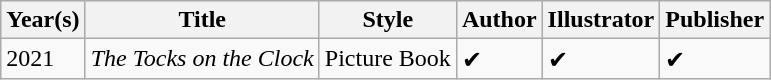<table class="wikitable">
<tr>
<th>Year(s)</th>
<th>Title</th>
<th>Style</th>
<th>Author</th>
<th>Illustrator</th>
<th>Publisher</th>
</tr>
<tr>
<td>2021</td>
<td><em>The Tocks on the Clock</em></td>
<td>Picture Book</td>
<td>✔︎</td>
<td>✔︎</td>
<td>✔︎</td>
</tr>
</table>
